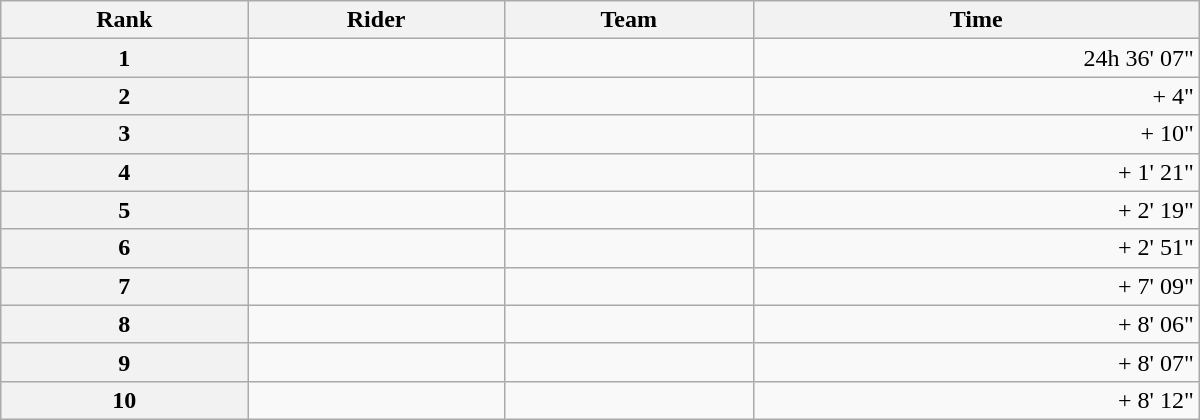<table class="wikitable" style="width:50em;margin-bottom:0;">
<tr>
<th scope="col">Rank</th>
<th scope="col">Rider</th>
<th scope="col">Team</th>
<th scope="col">Time</th>
</tr>
<tr>
<th scope="row">1</th>
<td> </td>
<td></td>
<td align="right">24h 36' 07"</td>
</tr>
<tr>
<th scope="row">2</th>
<td> </td>
<td></td>
<td align="right">+ 4"</td>
</tr>
<tr>
<th scope="row">3</th>
<td></td>
<td></td>
<td align="right">+ 10"</td>
</tr>
<tr>
<th scope="row">4</th>
<td></td>
<td></td>
<td align="right">+ 1' 21"</td>
</tr>
<tr>
<th scope="row">5</th>
<td> </td>
<td></td>
<td align="right">+ 2' 19"</td>
</tr>
<tr>
<th scope="row">6</th>
<td></td>
<td></td>
<td align="right">+ 2' 51"</td>
</tr>
<tr>
<th scope="row">7</th>
<td></td>
<td></td>
<td align="right">+ 7' 09"</td>
</tr>
<tr>
<th scope="row">8</th>
<td> </td>
<td></td>
<td align="right">+ 8' 06"</td>
</tr>
<tr>
<th scope="row">9</th>
<td></td>
<td></td>
<td align="right">+ 8' 07"</td>
</tr>
<tr>
<th scope="row">10</th>
<td></td>
<td></td>
<td align="right">+ 8' 12"</td>
</tr>
</table>
